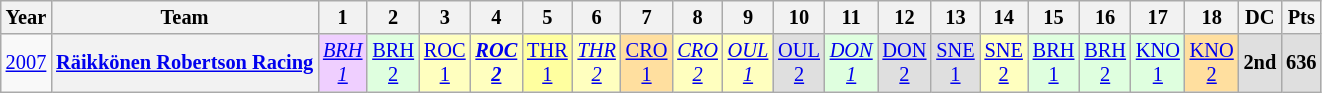<table class="wikitable" style="text-align:center; font-size:85%">
<tr>
<th>Year</th>
<th>Team</th>
<th>1</th>
<th>2</th>
<th>3</th>
<th>4</th>
<th>5</th>
<th>6</th>
<th>7</th>
<th>8</th>
<th>9</th>
<th>10</th>
<th>11</th>
<th>12</th>
<th>13</th>
<th>14</th>
<th>15</th>
<th>16</th>
<th>17</th>
<th>18</th>
<th>DC</th>
<th>Pts</th>
</tr>
<tr>
<td><a href='#'>2007</a></td>
<th nowrap><a href='#'>Räikkönen Robertson Racing</a></th>
<td style="background:#efcfff;"><em><a href='#'>BRH<br>1</a></em><br></td>
<td style="background:#dfffdf;"><a href='#'>BRH<br>2</a><br></td>
<td style="background:#ffffbf;"><a href='#'>ROC<br>1</a><br></td>
<td style="background:#ffffbf;"><strong><em><a href='#'>ROC<br>2</a></em></strong><br></td>
<td style="background:#ffff9f;"><a href='#'>THR<br>1</a><br></td>
<td style="background:#ffffbf;"><em><a href='#'>THR<br>2</a></em><br></td>
<td style="background:#ffdf9f;"><a href='#'>CRO<br>1</a><br></td>
<td style="background:#ffffbf;"><em><a href='#'>CRO<br>2</a></em><br></td>
<td style="background:#ffffbf;"><em><a href='#'>OUL<br>1</a></em><br></td>
<td style="background:#dfdfdf;"><a href='#'>OUL<br>2</a><br></td>
<td style="background:#dfffdf;"><em><a href='#'>DON<br>1</a></em><br></td>
<td style="background:#dfdfdf;"><a href='#'>DON<br>2</a><br></td>
<td style="background:#dfdfdf;"><a href='#'>SNE<br>1</a><br></td>
<td style="background:#ffffbf;"><a href='#'>SNE<br>2</a><br></td>
<td style="background:#dfffdf;"><a href='#'>BRH<br>1</a><br></td>
<td style="background:#dfffdf;"><a href='#'>BRH<br>2</a><br></td>
<td style="background:#dfffdf;"><a href='#'>KNO<br>1</a><br></td>
<td style="background:#ffdf9f;"><a href='#'>KNO<br>2</a><br></td>
<th style="background:#dfdfdf;">2nd</th>
<th style="background:#dfdfdf;">636</th>
</tr>
</table>
